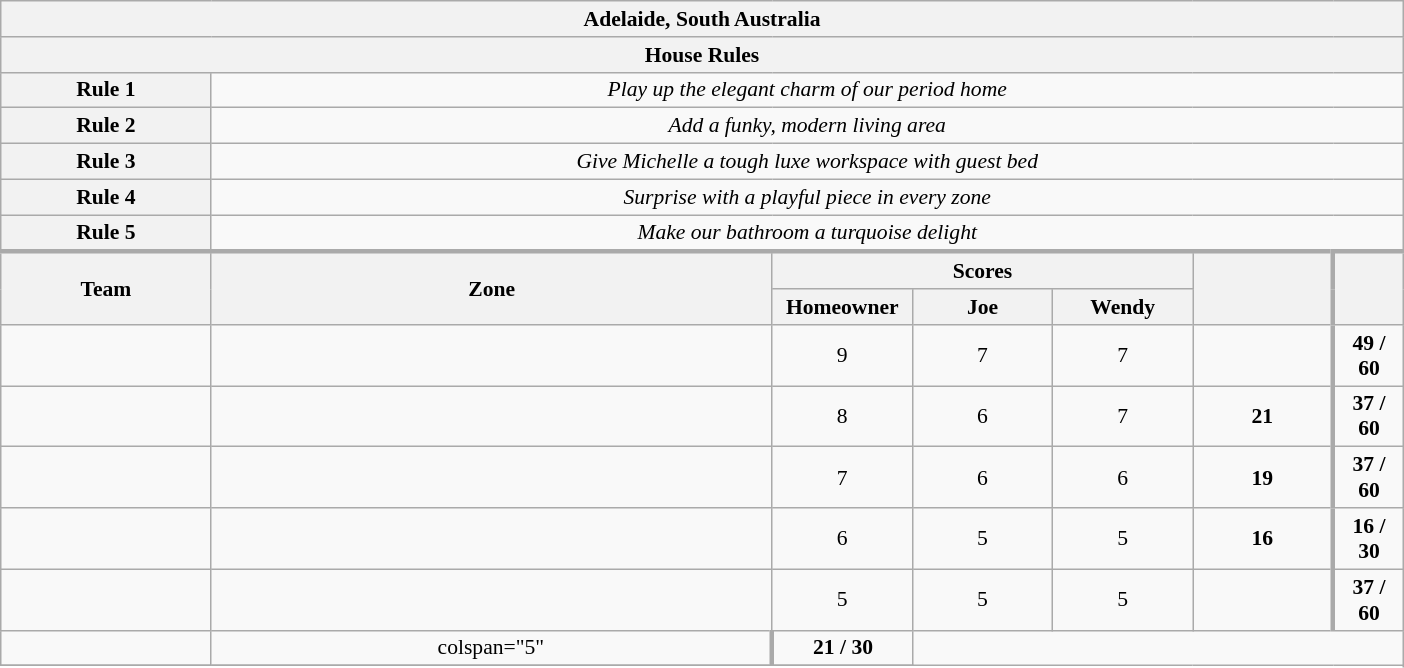<table class="wikitable plainrowheaders" style="text-align:center; font-size:90%; width:65em;">
<tr>
<th colspan="7" >Adelaide, South Australia</th>
</tr>
<tr>
<th colspan="7">House Rules</th>
</tr>
<tr>
<th>Rule 1</th>
<td colspan="6"><em>Play up the elegant charm of our period home</em></td>
</tr>
<tr>
<th>Rule 2</th>
<td colspan="6"><em>Add a funky, modern living area</em></td>
</tr>
<tr>
<th>Rule 3</th>
<td colspan="6"><em>Give Michelle a tough luxe workspace with guest bed</em></td>
</tr>
<tr>
<th>Rule 4</th>
<td colspan="6"><em>Surprise with a playful piece in every zone</em></td>
</tr>
<tr>
<th>Rule 5</th>
<td colspan="6"><em>Make our bathroom a turquoise delight</em></td>
</tr>
<tr style="border-top:3px solid #aaa;">
<th rowspan="2">Team</th>
<th rowspan="2" style="width:40%;">Zone</th>
<th colspan="3" style="width:40%;">Scores</th>
<th rowspan="2" style="width:10%;"></th>
<th rowspan="2" style="width:10%; border-left:3px solid #aaa;"></th>
</tr>
<tr>
<th style="width:10%;">Homeowner</th>
<th style="width:10%;">Joe</th>
<th style="width:10%;">Wendy</th>
</tr>
<tr>
<td style="width:15%;"></td>
<td></td>
<td>9</td>
<td>7</td>
<td>7</td>
<td></td>
<td style="border-left:3px solid #aaa;"><strong>49 / 60</strong></td>
</tr>
<tr>
<td style="width:15%;"></td>
<td></td>
<td>8</td>
<td>6</td>
<td>7</td>
<td><strong>21</strong></td>
<td style="border-left:3px solid #aaa;"><strong>37 / 60</strong></td>
</tr>
<tr>
<td style="width:15%;"></td>
<td></td>
<td>7</td>
<td>6</td>
<td>6</td>
<td><strong>19</strong></td>
<td style="border-left:3px solid #aaa;"><strong>37 / 60</strong></td>
</tr>
<tr>
<td style="width:15%;"></td>
<td></td>
<td>6</td>
<td>5</td>
<td>5</td>
<td><strong>16</strong></td>
<td style="border-left:3px solid #aaa;"><strong>16 / 30</strong></td>
</tr>
<tr>
<td style="width:15%;"></td>
<td></td>
<td>5</td>
<td>5</td>
<td>5</td>
<td></td>
<td style="border-left:3px solid #aaa;"><strong>37 / 60</strong></td>
</tr>
<tr>
<td style="width:15%;"></td>
<td>colspan="5" </td>
<td style="border-left:3px solid #aaa;"><strong>21 / 30</strong></td>
</tr>
<tr>
</tr>
</table>
